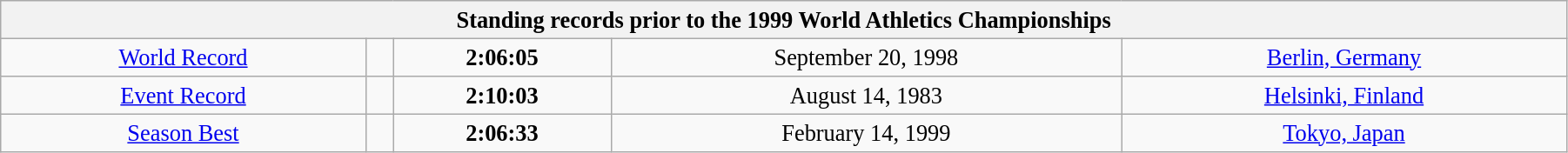<table class="wikitable" style=" text-align:center; font-size:110%;" width="95%">
<tr>
<th colspan="5">Standing records prior to the 1999 World Athletics Championships</th>
</tr>
<tr>
<td><a href='#'>World Record</a></td>
<td></td>
<td><strong>2:06:05</strong></td>
<td>September 20, 1998</td>
<td> <a href='#'>Berlin, Germany</a></td>
</tr>
<tr>
<td><a href='#'>Event Record</a></td>
<td></td>
<td><strong>2:10:03</strong></td>
<td>August 14, 1983</td>
<td> <a href='#'>Helsinki, Finland</a></td>
</tr>
<tr>
<td><a href='#'>Season Best</a></td>
<td></td>
<td><strong>2:06:33</strong></td>
<td>February 14, 1999</td>
<td> <a href='#'>Tokyo, Japan</a></td>
</tr>
</table>
